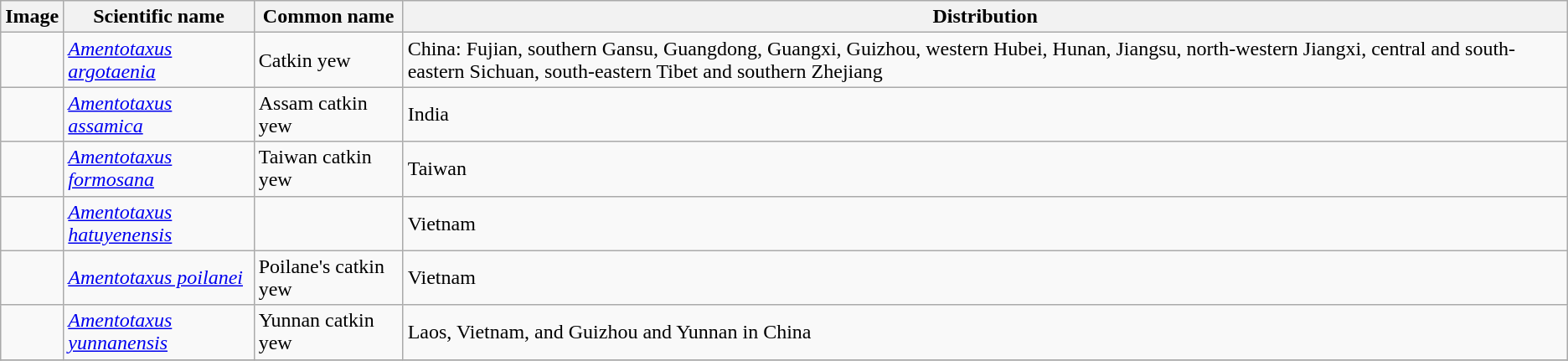<table class="wikitable">
<tr>
<th>Image</th>
<th>Scientific name</th>
<th>Common name</th>
<th>Distribution</th>
</tr>
<tr>
<td></td>
<td><em><a href='#'>Amentotaxus argotaenia</a></em></td>
<td>Catkin yew</td>
<td>China: Fujian, southern Gansu, Guangdong, Guangxi, Guizhou, western Hubei, Hunan, Jiangsu, north-western Jiangxi, central and south-eastern Sichuan, south-eastern Tibet and southern Zhejiang</td>
</tr>
<tr>
<td></td>
<td><em><a href='#'>Amentotaxus assamica</a></em></td>
<td>Assam catkin yew</td>
<td>India</td>
</tr>
<tr>
<td></td>
<td><em><a href='#'>Amentotaxus formosana</a></em></td>
<td>Taiwan catkin yew</td>
<td>Taiwan</td>
</tr>
<tr>
<td></td>
<td><em><a href='#'>Amentotaxus hatuyenensis</a></em></td>
<td></td>
<td>Vietnam</td>
</tr>
<tr>
<td></td>
<td><em><a href='#'>Amentotaxus poilanei</a></em></td>
<td>Poilane's catkin yew</td>
<td>Vietnam</td>
</tr>
<tr>
<td></td>
<td><em><a href='#'>Amentotaxus yunnanensis</a></em></td>
<td>Yunnan catkin yew</td>
<td>Laos, Vietnam, and Guizhou and Yunnan in China</td>
</tr>
<tr>
</tr>
</table>
